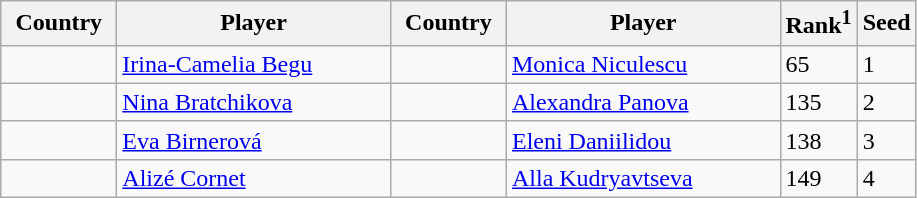<table class="sortable wikitable">
<tr>
<th width="70">Country</th>
<th width="175">Player</th>
<th width="70">Country</th>
<th width="175">Player</th>
<th>Rank<sup>1</sup></th>
<th>Seed</th>
</tr>
<tr>
<td></td>
<td><a href='#'>Irina-Camelia Begu</a></td>
<td></td>
<td><a href='#'>Monica Niculescu</a></td>
<td>65</td>
<td>1</td>
</tr>
<tr>
<td></td>
<td><a href='#'>Nina Bratchikova</a></td>
<td></td>
<td><a href='#'>Alexandra Panova</a></td>
<td>135</td>
<td>2</td>
</tr>
<tr>
<td></td>
<td><a href='#'>Eva Birnerová</a></td>
<td></td>
<td><a href='#'>Eleni Daniilidou</a></td>
<td>138</td>
<td>3</td>
</tr>
<tr>
<td></td>
<td><a href='#'>Alizé Cornet</a></td>
<td></td>
<td><a href='#'>Alla Kudryavtseva</a></td>
<td>149</td>
<td>4</td>
</tr>
</table>
